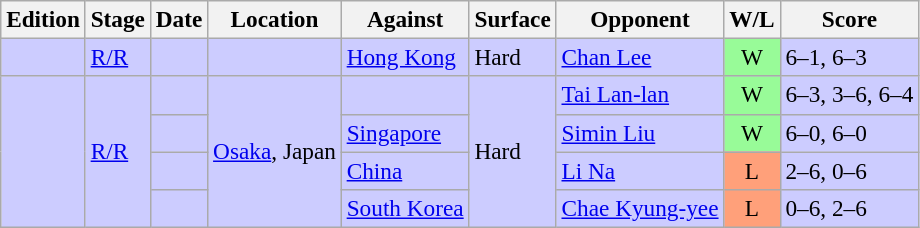<table class=wikitable style=font-size:97%>
<tr>
<th>Edition</th>
<th>Stage</th>
<th>Date</th>
<th>Location</th>
<th>Against</th>
<th>Surface</th>
<th>Opponent</th>
<th>W/L</th>
<th>Score</th>
</tr>
<tr style="background:#ccccff;">
<td rowspan="1"></td>
<td rowspan="1"><a href='#'>R/R</a></td>
<td></td>
<td rowspan="1"></td>
<td> <a href='#'>Hong Kong</a></td>
<td rowspan="1">Hard</td>
<td> <a href='#'>Chan Lee</a></td>
<td style="text-align:center; background:#98fb98;">W</td>
<td>6–1, 6–3</td>
</tr>
<tr style="background:#ccccff;">
<td rowspan="4"></td>
<td rowspan="4"><a href='#'>R/R</a></td>
<td></td>
<td rowspan="4"><a href='#'>Osaka</a>, Japan</td>
<td> </td>
<td rowspan="4">Hard</td>
<td> <a href='#'>Tai Lan-lan</a></td>
<td style="text-align:center; background:#98fb98;">W</td>
<td>6–3, 3–6, 6–4</td>
</tr>
<tr style="background:#ccccff;">
<td></td>
<td> <a href='#'>Singapore</a></td>
<td> <a href='#'>Simin Liu</a></td>
<td style="text-align:center; background:#98fb98;">W</td>
<td>6–0, 6–0</td>
</tr>
<tr style="background:#ccccff;">
<td></td>
<td> <a href='#'>China</a></td>
<td> <a href='#'>Li Na</a></td>
<td style="text-align:center; background:#ffa07a;">L</td>
<td>2–6, 0–6</td>
</tr>
<tr style="background:#ccccff;">
<td></td>
<td> <a href='#'>South Korea</a></td>
<td> <a href='#'>Chae Kyung-yee</a></td>
<td style="text-align:center; background:#ffa07a;">L</td>
<td>0–6, 2–6</td>
</tr>
</table>
